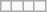<table class="wikitable">
<tr>
<td></td>
<td></td>
<td></td>
<td></td>
</tr>
</table>
